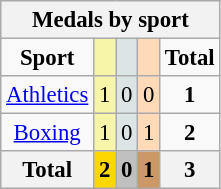<table class=wikitable style="font-size:95%">
<tr bgcolor=efefef>
<th colspan=5><strong>Medals by sport</strong></th>
</tr>
<tr align=center>
<td><strong>Sport</strong></td>
<td style="background:#f7f6a8;"></td>
<td style="background:#dce5e5;"></td>
<td style="background:#ffdab9;"></td>
<td><strong>Total</strong></td>
</tr>
<tr align=center>
<td><a href='#'>Athletics</a></td>
<td style="background:#F7F6A8;">1</td>
<td style="background:#DCE5E5;">0</td>
<td style="background:#FFDAB9;">0</td>
<td><strong>1</strong></td>
</tr>
<tr align=center>
<td><a href='#'>Boxing</a></td>
<td style="background:#F7F6A8;">1</td>
<td style="background:#DCE5E5;">0</td>
<td style="background:#FFDAB9;">1</td>
<td><strong>2</strong></td>
</tr>
<tr align=center>
<th><strong>Total</strong></th>
<th style="background:gold;"><strong>2</strong></th>
<th style="background:silver;"><strong>0</strong></th>
<th style="background:#c96;"><strong>1</strong></th>
<th><strong>3</strong></th>
</tr>
</table>
